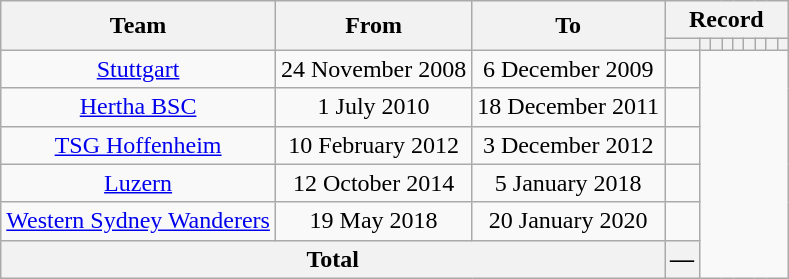<table class="wikitable" style="text-align: center">
<tr>
<th rowspan="2">Team</th>
<th rowspan="2">From</th>
<th rowspan="2">To</th>
<th colspan="9">Record</th>
</tr>
<tr>
<th></th>
<th></th>
<th></th>
<th></th>
<th></th>
<th></th>
<th></th>
<th></th>
<th></th>
</tr>
<tr>
<td><a href='#'>Stuttgart</a></td>
<td>24 November 2008</td>
<td>6 December 2009<br></td>
<td></td>
</tr>
<tr>
<td><a href='#'>Hertha BSC</a></td>
<td>1 July 2010</td>
<td>18 December 2011<br></td>
<td></td>
</tr>
<tr>
<td><a href='#'>TSG Hoffenheim</a></td>
<td>10 February 2012</td>
<td>3 December 2012<br></td>
<td></td>
</tr>
<tr>
<td><a href='#'>Luzern</a></td>
<td>12 October 2014</td>
<td>5 January 2018<br></td>
<td></td>
</tr>
<tr>
<td><a href='#'>Western Sydney Wanderers</a></td>
<td>19 May 2018</td>
<td>20 January 2020<br></td>
<td></td>
</tr>
<tr>
<th colspan="3">Total<br></th>
<th>—</th>
</tr>
</table>
